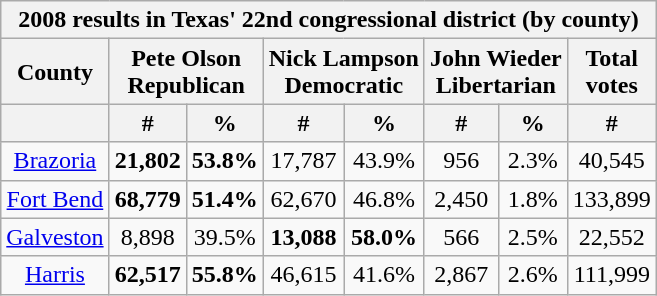<table class="wikitable sortable">
<tr>
<th colspan="8">2008 results in Texas' 22nd congressional district (by county)</th>
</tr>
<tr>
<th colspan="1" style="text-align:center">County</th>
<th colspan="2" style="text-align: center;">Pete Olson<br>Republican</th>
<th colspan="2" style="text-align: center;">Nick Lampson<br>Democratic</th>
<th colspan="2" style="text-align: center;">John Wieder<br>Libertarian</th>
<th colspan="1" style="text-align: center;">Total<br>votes</th>
</tr>
<tr>
<th colspan="1" style="text-align: center;"></th>
<th colspan="1" style="text-align: center;">#</th>
<th colspan="1" style="text-align: center;">%</th>
<th colspan="1" style="text-align: center;">#</th>
<th colspan="1" style="text-align: center;">%</th>
<th colspan="1" style="text-align: center;">#</th>
<th colspan="1" style="text-align: center;">%</th>
<th colspan="1" style="text-align: center;">#</th>
</tr>
<tr>
<td align="center" ><a href='#'>Brazoria</a></td>
<td align="center"><strong>21,802</strong></td>
<td align="center"><strong>53.8%</strong></td>
<td align="center">17,787</td>
<td align="center">43.9%</td>
<td align="center">956</td>
<td align="center">2.3%</td>
<td align="center">40,545</td>
</tr>
<tr>
<td align="center" ><a href='#'>Fort Bend</a></td>
<td align="center"><strong>68,779</strong></td>
<td align="center"><strong>51.4%</strong></td>
<td align="center">62,670</td>
<td align="center">46.8%</td>
<td align="center">2,450</td>
<td align="center">1.8%</td>
<td align="center">133,899</td>
</tr>
<tr>
<td align="center" ><a href='#'>Galveston</a></td>
<td align="center">8,898</td>
<td align="center">39.5%</td>
<td align="center"><strong>13,088</strong></td>
<td align="center"><strong>58.0%</strong></td>
<td align="center">566</td>
<td align="center">2.5%</td>
<td align="center">22,552</td>
</tr>
<tr>
<td align="center" ><a href='#'>Harris</a></td>
<td align="center"><strong>62,517</strong></td>
<td align="center"><strong>55.8%</strong></td>
<td align="center">46,615</td>
<td align="center">41.6%</td>
<td align="center">2,867</td>
<td align="center">2.6%</td>
<td align="center">111,999</td>
</tr>
</table>
